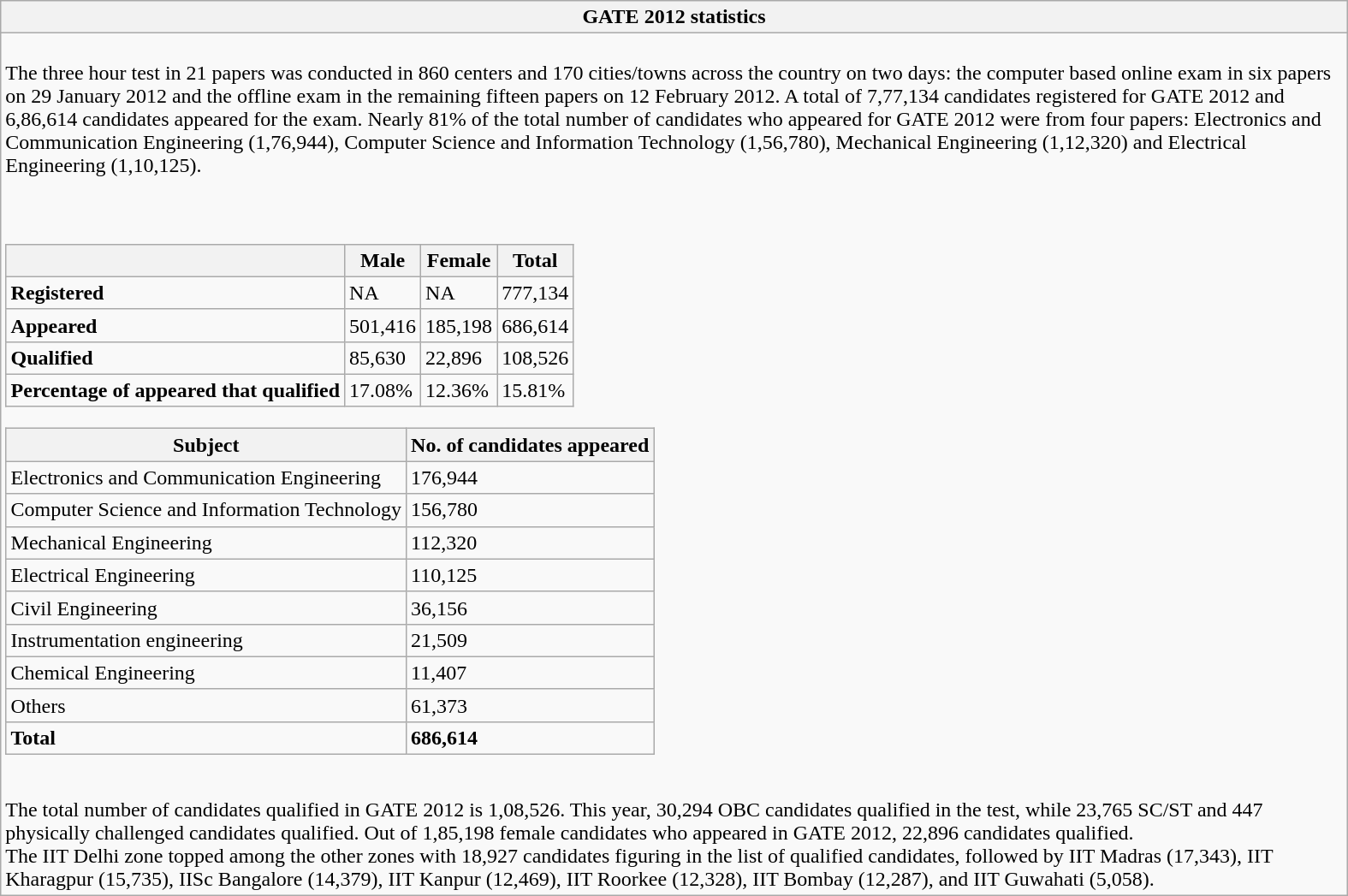<table class="wikitable collapsible collapsed" style="width:1050px;">
<tr>
<th>GATE 2012 statistics</th>
</tr>
<tr>
<td><br>The three hour test in 21 papers was conducted in 860 centers and 170 cities/towns across the country on two days: the computer based online exam in six papers on 29 January 2012 and the offline exam in the remaining fifteen papers on 12 February 2012. A total of 7,77,134 candidates registered for GATE 2012 and 6,86,614 candidates appeared for the exam. Nearly 81% of the total number of candidates who appeared for GATE 2012 were from four papers: Electronics and Communication Engineering (1,76,944), Computer Science and Information Technology (1,56,780), Mechanical Engineering (1,12,320) and Electrical Engineering (1,10,125).<br><br><div>

</div><br><div>
<table class="wikitable">
<tr>
<th></th>
<th>Male</th>
<th>Female</th>
<th>Total</th>
</tr>
<tr>
<td><strong>Registered</strong></td>
<td>NA</td>
<td>NA</td>
<td>777,134</td>
</tr>
<tr>
<td><strong>Appeared</strong></td>
<td>501,416</td>
<td>185,198</td>
<td>686,614</td>
</tr>
<tr>
<td><strong>Qualified</strong></td>
<td>85,630</td>
<td>22,896</td>
<td>108,526</td>
</tr>
<tr>
<td><strong>Percentage of appeared that qualified</strong></td>
<td>17.08%</td>
<td>12.36%</td>
<td>15.81%</td>
</tr>
</table>
</div>
<div><table class="wikitable">
<tr>
<th>Subject</th>
<th>No. of candidates appeared</th>
</tr>
<tr>
<td>Electronics and Communication Engineering</td>
<td>176,944</td>
</tr>
<tr>
<td>Computer Science and Information Technology</td>
<td>156,780</td>
</tr>
<tr>
<td>Mechanical Engineering</td>
<td>112,320</td>
</tr>
<tr>
<td>Electrical Engineering</td>
<td>110,125</td>
</tr>
<tr>
<td>Civil Engineering</td>
<td>36,156</td>
</tr>
<tr>
<td>Instrumentation engineering</td>
<td>21,509</td>
</tr>
<tr>
<td>Chemical Engineering</td>
<td>11,407</td>
</tr>
<tr>
<td>Others</td>
<td>61,373</td>
</tr>
<tr>
<td><strong>Total</strong></td>
<td><strong>686,614</strong></td>
</tr>
</table>
</div><br>The total number of candidates qualified in GATE 2012 is 1,08,526. This year, 30,294 OBC candidates qualified in the test, while 23,765 SC/ST and 447 physically challenged candidates qualified. Out of 1,85,198 female candidates who appeared in GATE 2012, 22,896 candidates qualified.<br>The IIT Delhi zone topped among the other zones with 18,927 candidates figuring in the list of qualified candidates, followed by IIT Madras (17,343), IIT Kharagpur (15,735), IISc Bangalore (14,379), IIT Kanpur (12,469), IIT Roorkee (12,328), IIT Bombay (12,287), and IIT Guwahati (5,058).</td>
</tr>
</table>
